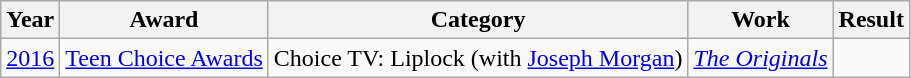<table class="wikitable sortable">
<tr>
<th>Year</th>
<th>Award</th>
<th>Category</th>
<th>Work</th>
<th>Result</th>
</tr>
<tr>
<td><a href='#'>2016</a></td>
<td><a href='#'>Teen Choice Awards</a></td>
<td>Choice TV: Liplock (with <a href='#'>Joseph Morgan</a>)</td>
<td><em><a href='#'>The Originals</a></em></td>
<td></td>
</tr>
</table>
